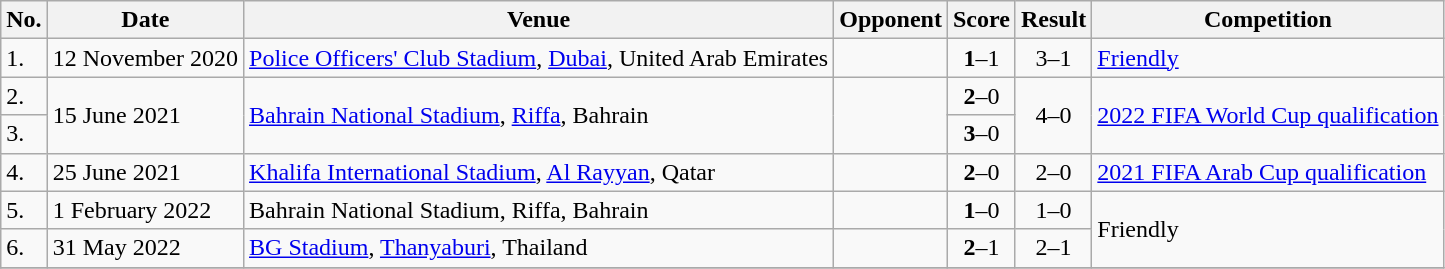<table class="wikitable plainrowheaders sortable">
<tr>
<th>No.</th>
<th>Date</th>
<th>Venue</th>
<th>Opponent</th>
<th>Score</th>
<th>Result</th>
<th>Competition</th>
</tr>
<tr>
<td>1.</td>
<td>12 November 2020</td>
<td><a href='#'>Police Officers' Club Stadium</a>, <a href='#'>Dubai</a>, United Arab Emirates</td>
<td></td>
<td align=center><strong>1</strong>–1</td>
<td align=center>3–1</td>
<td><a href='#'>Friendly</a></td>
</tr>
<tr>
<td>2.</td>
<td rowspan=2>15 June 2021</td>
<td rowspan=2><a href='#'>Bahrain National Stadium</a>, <a href='#'>Riffa</a>, Bahrain</td>
<td rowspan=2></td>
<td align=center><strong>2</strong>–0</td>
<td rowspan=2 align="center">4–0</td>
<td rowspan=2><a href='#'>2022 FIFA World Cup qualification</a></td>
</tr>
<tr>
<td>3.</td>
<td align=center><strong>3</strong>–0</td>
</tr>
<tr>
<td>4.</td>
<td>25 June 2021</td>
<td><a href='#'>Khalifa International Stadium</a>,  <a href='#'>Al Rayyan</a>, Qatar</td>
<td></td>
<td align=center><strong>2</strong>–0</td>
<td align=center>2–0</td>
<td><a href='#'>2021 FIFA Arab Cup qualification</a></td>
</tr>
<tr>
<td>5.</td>
<td>1 February 2022</td>
<td>Bahrain National Stadium, Riffa, Bahrain</td>
<td></td>
<td align=center><strong>1</strong>–0</td>
<td align=center>1–0</td>
<td rowspan=2>Friendly</td>
</tr>
<tr>
<td>6.</td>
<td>31 May 2022</td>
<td><a href='#'>BG Stadium</a>, <a href='#'>Thanyaburi</a>, Thailand</td>
<td></td>
<td align=center><strong>2</strong>–1</td>
<td align=center>2–1</td>
</tr>
<tr>
</tr>
</table>
